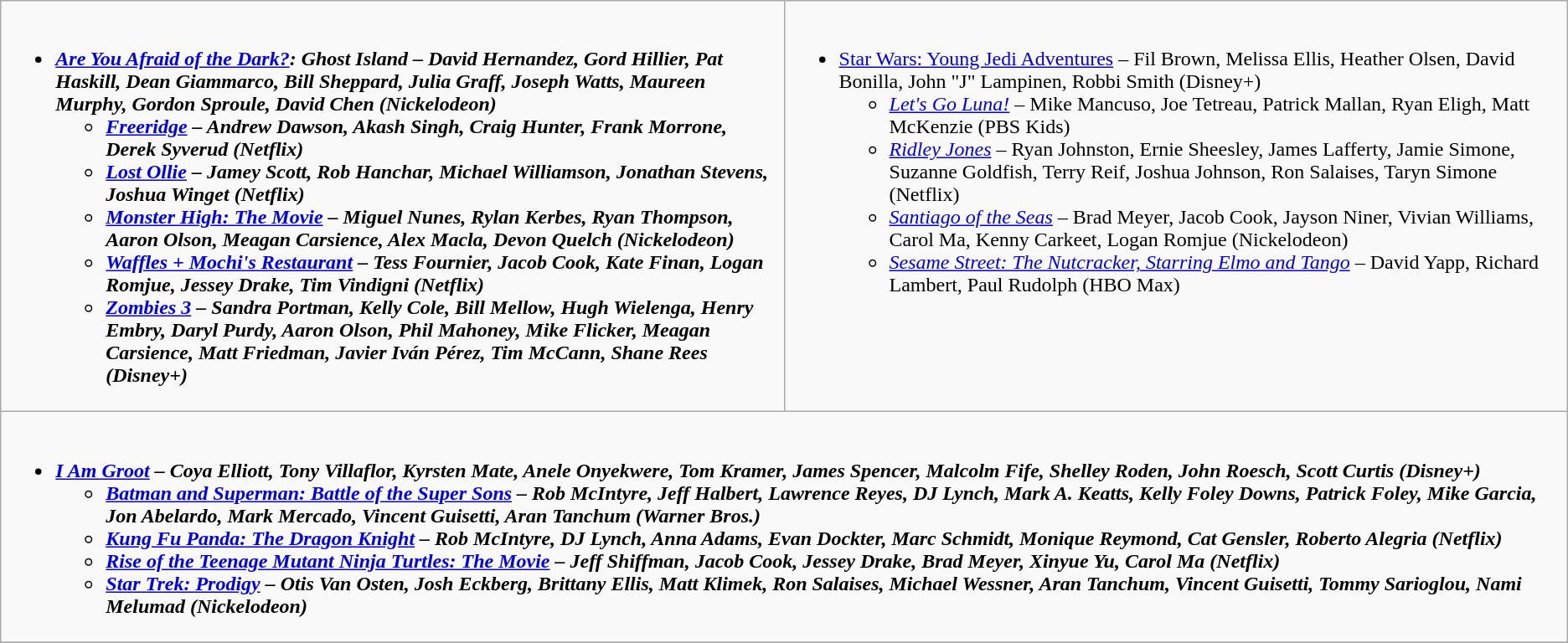<table class=wikitable>
<tr>
<td style="vertical-align:top;" width="50%"><br><ul><li><strong><em><a href='#'>Are You Afraid of the Dark?</a>: Ghost Island<em> – David Hernandez, Gord Hillier, Pat Haskill, Dean Giammarco, Bill Sheppard, Julia Graff, Joseph Watts, Maureen Murphy, Gordon Sproule, David Chen (Nickelodeon)<strong><ul><li></em><a href='#'>Freeridge</a><em> – Andrew Dawson, Akash Singh, Craig Hunter, Frank Morrone, Derek Syverud (Netflix)</li><li></em><a href='#'>Lost Ollie</a><em> – Jamey Scott, Rob Hanchar, Michael Williamson, Jonathan Stevens, Joshua Winget (Netflix)</li><li></em><a href='#'>Monster High: The Movie</a><em> – Miguel Nunes, Rylan Kerbes, Ryan Thompson, Aaron Olson, Meagan Carsience, Alex Macla, Devon Quelch (Nickelodeon)</li><li></em><a href='#'>Waffles + Mochi's Restaurant</a><em> – Tess Fournier, Jacob Cook, Kate Finan, Logan Romjue, Jessey Drake, Tim Vindigni (Netflix)</li><li></em><a href='#'>Zombies 3</a><em> – Sandra Portman, Kelly Cole, Bill Mellow, Hugh Wielenga, Henry Embry, Daryl Purdy, Aaron Olson, Phil Mahoney, Mike Flicker, Meagan Carsience, Matt Friedman, Javier Iván Pérez, Tim McCann, Shane Rees (Disney+)</li></ul></li></ul></td>
<td style="vertical-align:top;" width="50%"><br><ul><li></em></strong><a href='#'>Star Wars: Young Jedi Adventures</a></em> – Fil Brown, Melissa Ellis, Heather Olsen, David Bonilla, John "J" Lampinen, Robbi Smith (Disney+)</strong><ul><li><em><a href='#'>Let's Go Luna!</a></em> – Mike Mancuso, Joe Tetreau, Patrick Mallan, Ryan Eligh, Matt McKenzie (PBS Kids)</li><li><em><a href='#'>Ridley Jones</a></em> – Ryan Johnston, Ernie Sheesley, James Lafferty, Jamie Simone, Suzanne Goldfish, Terry Reif, Joshua Johnson, Ron Salaises, Taryn Simone (Netflix)</li><li><em><a href='#'>Santiago of the Seas</a></em> – Brad Meyer, Jacob Cook, Jayson Niner, Vivian Williams, Carol Ma, Kenny Carkeet, Logan Romjue (Nickelodeon)</li><li><em><a href='#'>Sesame Street: The Nutcracker, Starring Elmo and Tango</a></em> – David Yapp, Richard Lambert, Paul Rudolph (HBO Max)</li></ul></li></ul></td>
</tr>
<tr>
<td colspan="2" style="vertical-align:top;" width="50%"><br><ul><li><strong><em><a href='#'>I Am Groot</a><em> – Coya Elliott, Tony Villaflor, Kyrsten Mate, Anele Onyekwere, Tom Kramer, James Spencer, Malcolm Fife, Shelley Roden, John Roesch, Scott Curtis (Disney+)<strong><ul><li></em><a href='#'>Batman and Superman: Battle of the Super Sons</a><em> – Rob McIntyre, Jeff Halbert, Lawrence Reyes, DJ Lynch, Mark A. Keatts, Kelly Foley Downs, Patrick Foley, Mike Garcia, Jon Abelardo, Mark Mercado, Vincent Guisetti, Aran Tanchum (Warner Bros.)</li><li></em><a href='#'>Kung Fu Panda: The Dragon Knight</a><em> – Rob McIntyre, DJ Lynch, Anna Adams, Evan Dockter, Marc Schmidt, Monique Reymond, Cat Gensler, Roberto Alegria (Netflix)</li><li></em><a href='#'>Rise of the Teenage Mutant Ninja Turtles: The Movie</a><em> – Jeff Shiffman, Jacob Cook, Jessey Drake, Brad Meyer, Xinyue Yu, Carol Ma (Netflix)</li><li></em><a href='#'>Star Trek: Prodigy</a><em> – Otis Van Osten, Josh Eckberg, Brittany Ellis, Matt Klimek, Ron Salaises, Michael Wessner, Aran Tanchum, Vincent Guisetti,  Tommy Sarioglou, Nami Melumad (Nickelodeon)</li></ul></li></ul></td>
</tr>
<tr>
</tr>
</table>
